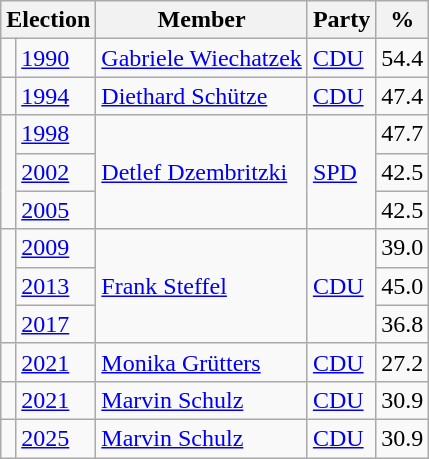<table class=wikitable>
<tr>
<th colspan=2>Election</th>
<th>Member</th>
<th>Party</th>
<th>%</th>
</tr>
<tr>
<td bgcolor=></td>
<td><a href='#'>1990</a></td>
<td><a href='#'>Gabriele Wiechatzek</a></td>
<td><a href='#'>CDU</a></td>
<td align=right>54.4</td>
</tr>
<tr>
<td bgcolor=></td>
<td><a href='#'>1994</a></td>
<td><a href='#'>Diethard Schütze</a></td>
<td><a href='#'>CDU</a></td>
<td align=right>47.4</td>
</tr>
<tr>
<td rowspan=3 bgcolor=></td>
<td><a href='#'>1998</a></td>
<td rowspan=3><a href='#'>Detlef Dzembritzki</a></td>
<td rowspan=3><a href='#'>SPD</a></td>
<td align=right>47.7</td>
</tr>
<tr>
<td><a href='#'>2002</a></td>
<td align=right>42.5</td>
</tr>
<tr>
<td><a href='#'>2005</a></td>
<td align=right>42.5</td>
</tr>
<tr>
<td rowspan=3 bgcolor=></td>
<td><a href='#'>2009</a></td>
<td rowspan=3><a href='#'>Frank Steffel</a></td>
<td rowspan=3><a href='#'>CDU</a></td>
<td align=right>39.0</td>
</tr>
<tr>
<td><a href='#'>2013</a></td>
<td align=right>45.0</td>
</tr>
<tr>
<td><a href='#'>2017</a></td>
<td align=right>36.8</td>
</tr>
<tr>
<td bgcolor=></td>
<td><a href='#'>2021</a></td>
<td><a href='#'>Monika Grütters</a></td>
<td><a href='#'>CDU</a></td>
<td align=right>27.2</td>
</tr>
<tr>
<td bgcolor=></td>
<td><a href='#'>2021</a></td>
<td><a href='#'>Marvin Schulz</a></td>
<td><a href='#'>CDU</a></td>
<td align=right>30.9</td>
</tr>
<tr>
<td bgcolor=></td>
<td><a href='#'>2025</a></td>
<td><a href='#'>Marvin Schulz</a></td>
<td><a href='#'>CDU</a></td>
<td align=right>30.9</td>
</tr>
</table>
